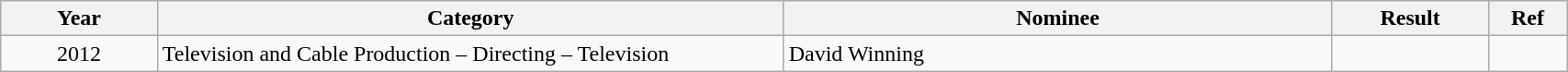<table class="wikitable" width="90%">
<tr>
<th width="10%">Year</th>
<th width="40%">Category</th>
<th width="35%">Nominee</th>
<th width="10%">Result</th>
<th width="5%">Ref</th>
</tr>
<tr>
<td align="center">2012</td>
<td>Television and Cable Production – Directing – Television</td>
<td>David Winning</td>
<td></td>
<td align="center"></td>
</tr>
</table>
